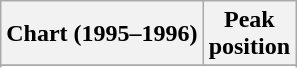<table class="wikitable plainrowheaders" style="text-align:center">
<tr>
<th>Chart (1995–1996)</th>
<th>Peak<br>position</th>
</tr>
<tr>
</tr>
<tr>
</tr>
</table>
